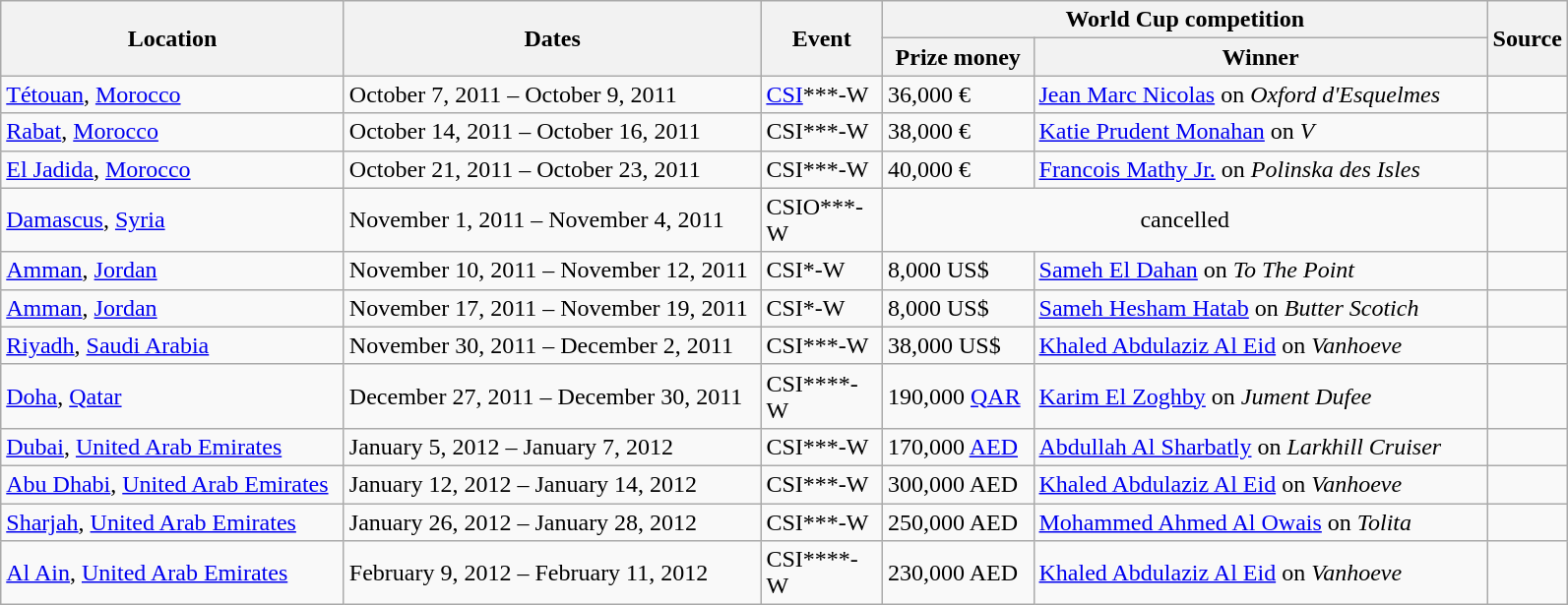<table class="wikitable">
<tr>
<th rowspan=2 width=225>Location</th>
<th rowspan=2 width=275>Dates</th>
<th rowspan=2 width=75>Event</th>
<th colspan=2>World Cup competition</th>
<th rowspan=2>Source</th>
</tr>
<tr>
<th width=95>Prize money</th>
<th width=300>Winner</th>
</tr>
<tr>
<td> <a href='#'>Tétouan</a>, <a href='#'>Morocco</a></td>
<td>October 7, 2011 – October 9, 2011</td>
<td><a href='#'>CSI</a>***-W</td>
<td>36,000 €</td>
<td> <a href='#'>Jean Marc Nicolas</a> on <em>Oxford d'Esquelmes</em></td>
<td></td>
</tr>
<tr>
<td> <a href='#'>Rabat</a>, <a href='#'>Morocco</a></td>
<td>October 14, 2011 – October 16, 2011</td>
<td>CSI***-W</td>
<td>38,000 €</td>
<td> <a href='#'>Katie Prudent Monahan</a> on <em>V</em></td>
<td></td>
</tr>
<tr>
<td> <a href='#'>El Jadida</a>, <a href='#'>Morocco</a></td>
<td>October 21, 2011 – October 23, 2011</td>
<td>CSI***-W</td>
<td>40,000 €</td>
<td> <a href='#'>Francois Mathy Jr.</a> on <em>Polinska des Isles</em></td>
<td></td>
</tr>
<tr>
<td> <a href='#'>Damascus</a>, <a href='#'>Syria</a></td>
<td>November 1, 2011 – November 4, 2011</td>
<td>CSIO***-W</td>
<td colspan="2" align="center">cancelled</td>
<td></td>
</tr>
<tr>
<td> <a href='#'>Amman</a>, <a href='#'>Jordan</a></td>
<td>November 10, 2011 – November 12, 2011</td>
<td>CSI*-W</td>
<td>8,000 US$</td>
<td> <a href='#'>Sameh El Dahan</a> on <em>To The Point</em></td>
<td></td>
</tr>
<tr>
<td> <a href='#'>Amman</a>, <a href='#'>Jordan</a></td>
<td>November 17, 2011 – November 19, 2011</td>
<td>CSI*-W</td>
<td>8,000 US$</td>
<td> <a href='#'>Sameh Hesham Hatab</a> on <em>Butter Scotich</em></td>
<td></td>
</tr>
<tr>
<td> <a href='#'>Riyadh</a>, <a href='#'>Saudi Arabia</a></td>
<td>November 30, 2011 – December 2, 2011</td>
<td>CSI***-W</td>
<td>38,000 US$</td>
<td> <a href='#'>Khaled Abdulaziz Al Eid</a> on <em>Vanhoeve</em></td>
<td></td>
</tr>
<tr>
<td> <a href='#'>Doha</a>, <a href='#'>Qatar</a></td>
<td>December 27, 2011 – December 30, 2011</td>
<td>CSI****-W</td>
<td>190,000 <a href='#'>QAR</a></td>
<td> <a href='#'>Karim El Zoghby</a> on <em>Jument Dufee</em></td>
<td></td>
</tr>
<tr>
<td> <a href='#'>Dubai</a>, <a href='#'>United Arab Emirates</a></td>
<td>January 5, 2012 – January 7, 2012</td>
<td>CSI***-W</td>
<td>170,000 <a href='#'>AED</a></td>
<td> <a href='#'>Abdullah Al Sharbatly</a> on <em>Larkhill Cruiser</em></td>
<td></td>
</tr>
<tr>
<td> <a href='#'>Abu Dhabi</a>, <a href='#'>United Arab Emirates</a></td>
<td>January 12, 2012 – January 14, 2012</td>
<td>CSI***-W</td>
<td>300,000 AED</td>
<td> <a href='#'>Khaled Abdulaziz Al Eid</a> on <em>Vanhoeve</em></td>
<td></td>
</tr>
<tr>
<td> <a href='#'>Sharjah</a>, <a href='#'>United Arab Emirates</a></td>
<td>January 26, 2012 – January 28, 2012</td>
<td>CSI***-W</td>
<td>250,000 AED</td>
<td> <a href='#'>Mohammed Ahmed Al Owais</a> on <em>Tolita</em></td>
<td></td>
</tr>
<tr>
<td> <a href='#'>Al Ain</a>, <a href='#'>United Arab Emirates</a></td>
<td>February 9, 2012 – February 11, 2012</td>
<td>CSI****-W</td>
<td>230,000 AED</td>
<td> <a href='#'>Khaled Abdulaziz Al Eid</a> on <em>Vanhoeve</em></td>
<td></td>
</tr>
</table>
